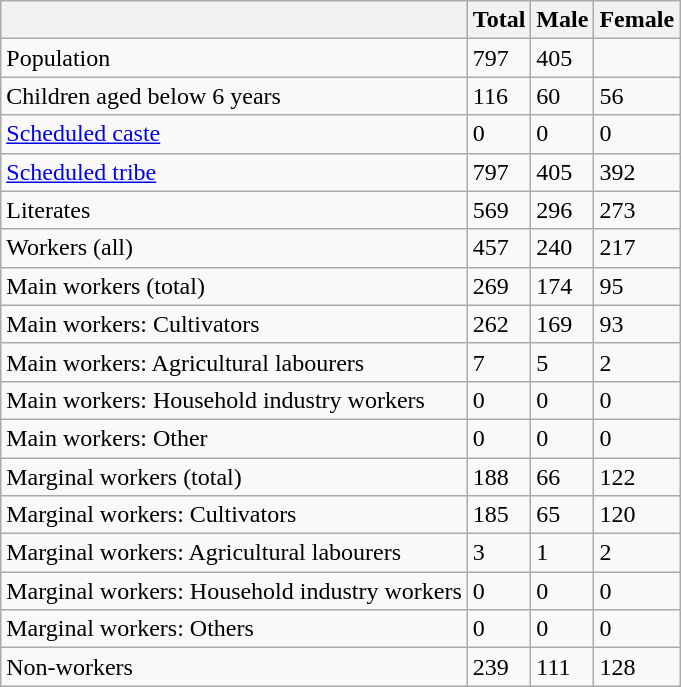<table class="wikitable sortable">
<tr>
<th></th>
<th>Total</th>
<th>Male</th>
<th>Female</th>
</tr>
<tr>
<td>Population</td>
<td>797</td>
<td>405</td>
<td></td>
</tr>
<tr 392>
<td>Children aged below 6 years</td>
<td>116</td>
<td>60</td>
<td>56</td>
</tr>
<tr>
<td><a href='#'>Scheduled caste</a></td>
<td>0</td>
<td>0</td>
<td>0</td>
</tr>
<tr>
<td><a href='#'>Scheduled tribe</a></td>
<td>797</td>
<td>405</td>
<td>392</td>
</tr>
<tr>
<td>Literates</td>
<td>569</td>
<td>296</td>
<td>273</td>
</tr>
<tr>
<td>Workers (all)</td>
<td>457</td>
<td>240</td>
<td>217</td>
</tr>
<tr>
<td>Main workers (total)</td>
<td>269</td>
<td>174</td>
<td>95</td>
</tr>
<tr>
<td>Main workers: Cultivators</td>
<td>262</td>
<td>169</td>
<td>93</td>
</tr>
<tr>
<td>Main workers: Agricultural labourers</td>
<td>7</td>
<td>5</td>
<td>2</td>
</tr>
<tr>
<td>Main workers: Household industry workers</td>
<td>0</td>
<td>0</td>
<td>0</td>
</tr>
<tr>
<td>Main workers: Other</td>
<td>0</td>
<td>0</td>
<td>0</td>
</tr>
<tr>
<td>Marginal workers (total)</td>
<td>188</td>
<td>66</td>
<td>122</td>
</tr>
<tr>
<td>Marginal workers: Cultivators</td>
<td>185</td>
<td>65</td>
<td>120</td>
</tr>
<tr>
<td>Marginal workers: Agricultural labourers</td>
<td>3</td>
<td>1</td>
<td>2</td>
</tr>
<tr>
<td>Marginal workers: Household industry workers</td>
<td>0</td>
<td>0</td>
<td>0</td>
</tr>
<tr>
<td>Marginal workers: Others</td>
<td>0</td>
<td>0</td>
<td>0</td>
</tr>
<tr>
<td>Non-workers</td>
<td>239</td>
<td>111</td>
<td>128</td>
</tr>
</table>
